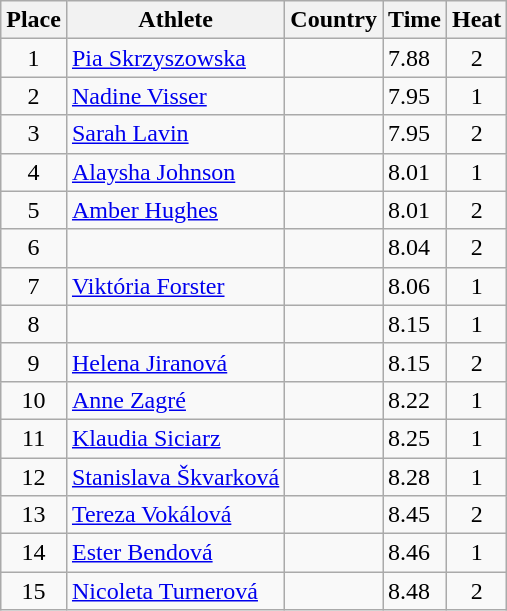<table class="wikitable">
<tr>
<th>Place</th>
<th>Athlete</th>
<th>Country</th>
<th>Time</th>
<th>Heat</th>
</tr>
<tr>
<td align=center>1</td>
<td><a href='#'>Pia Skrzyszowska</a></td>
<td></td>
<td>7.88</td>
<td align=center>2</td>
</tr>
<tr>
<td align=center>2</td>
<td><a href='#'>Nadine Visser</a></td>
<td></td>
<td>7.95</td>
<td align=center>1</td>
</tr>
<tr>
<td align=center>3</td>
<td><a href='#'>Sarah Lavin</a></td>
<td></td>
<td>7.95</td>
<td align=center>2</td>
</tr>
<tr>
<td align=center>4</td>
<td><a href='#'>Alaysha Johnson</a></td>
<td></td>
<td>8.01</td>
<td align=center>1</td>
</tr>
<tr>
<td align=center>5</td>
<td><a href='#'>Amber Hughes</a></td>
<td></td>
<td>8.01</td>
<td align=center>2</td>
</tr>
<tr>
<td align=center>6</td>
<td></td>
<td></td>
<td>8.04</td>
<td align=center>2</td>
</tr>
<tr>
<td align=center>7</td>
<td><a href='#'>Viktória Forster</a></td>
<td></td>
<td>8.06</td>
<td align=center>1</td>
</tr>
<tr>
<td align=center>8</td>
<td></td>
<td></td>
<td>8.15</td>
<td align=center>1</td>
</tr>
<tr>
<td align=center>9</td>
<td><a href='#'>Helena Jiranová</a></td>
<td></td>
<td>8.15</td>
<td align=center>2</td>
</tr>
<tr>
<td align=center>10</td>
<td><a href='#'>Anne Zagré</a></td>
<td></td>
<td>8.22</td>
<td align=center>1</td>
</tr>
<tr>
<td align=center>11</td>
<td><a href='#'>Klaudia Siciarz</a></td>
<td></td>
<td>8.25</td>
<td align=center>1</td>
</tr>
<tr>
<td align=center>12</td>
<td><a href='#'>Stanislava Škvarková</a></td>
<td></td>
<td>8.28</td>
<td align=center>1</td>
</tr>
<tr>
<td align=center>13</td>
<td><a href='#'>Tereza Vokálová</a></td>
<td></td>
<td>8.45</td>
<td align=center>2</td>
</tr>
<tr>
<td align=center>14</td>
<td><a href='#'>Ester Bendová</a></td>
<td></td>
<td>8.46</td>
<td align=center>1</td>
</tr>
<tr>
<td align=center>15</td>
<td><a href='#'>Nicoleta Turnerová</a></td>
<td></td>
<td>8.48</td>
<td align=center>2</td>
</tr>
</table>
